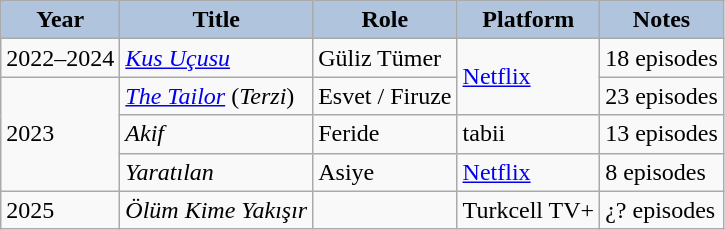<table class="wikitable">
<tr>
<th style="background:#B0C4DE;">Year</th>
<th style="background:#B0C4DE;">Title</th>
<th style="background:#B0C4DE;">Role</th>
<th style="background:#B0C4DE;">Platform</th>
<th style="background:#B0C4DE;">Notes</th>
</tr>
<tr>
<td>2022–2024</td>
<td><em><a href='#'>Kus Uçusu</a></em></td>
<td>Güliz Tümer</td>
<td rowspan="2"><a href='#'>Netflix</a></td>
<td>18 episodes</td>
</tr>
<tr>
<td rowspan="3">2023</td>
<td><em><a href='#'>The Tailor</a></em> (<em>Terzi</em>)</td>
<td>Esvet / Firuze</td>
<td>23 episodes</td>
</tr>
<tr>
<td><em>Akif</em></td>
<td>Feride</td>
<td>tabii</td>
<td>13 episodes</td>
</tr>
<tr>
<td><em>Yaratılan</em></td>
<td>Asiye</td>
<td><a href='#'>Netflix</a></td>
<td>8 episodes</td>
</tr>
<tr>
<td>2025</td>
<td><em>Ölüm Kime Yakışır</em></td>
<td></td>
<td>Turkcell TV+</td>
<td>¿? episodes</td>
</tr>
</table>
